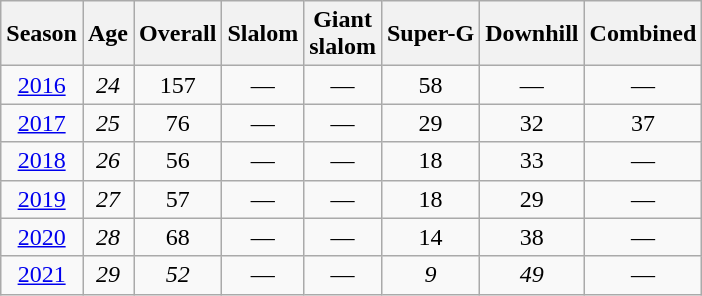<table class=wikitable style="text-align:center">
<tr>
<th>Season</th>
<th>Age</th>
<th>Overall</th>
<th>Slalom</th>
<th>Giant<br>slalom</th>
<th>Super-G</th>
<th>Downhill</th>
<th>Combined</th>
</tr>
<tr>
<td><a href='#'>2016</a></td>
<td><em>24</em></td>
<td>157</td>
<td>—</td>
<td>—</td>
<td>58</td>
<td>—</td>
<td>—</td>
</tr>
<tr>
<td><a href='#'>2017</a></td>
<td><em>25</em></td>
<td>76</td>
<td>—</td>
<td>—</td>
<td>29</td>
<td>32</td>
<td>37</td>
</tr>
<tr>
<td><a href='#'>2018</a></td>
<td><em>26</em></td>
<td>56</td>
<td>—</td>
<td>—</td>
<td>18</td>
<td>33</td>
<td>—</td>
</tr>
<tr>
<td><a href='#'>2019</a></td>
<td><em>27</em></td>
<td>57</td>
<td>—</td>
<td>—</td>
<td>18</td>
<td>29</td>
<td>—</td>
</tr>
<tr>
<td><a href='#'>2020</a></td>
<td><em>28</em></td>
<td>68</td>
<td>—</td>
<td>—</td>
<td>14</td>
<td>38</td>
<td>—</td>
</tr>
<tr>
<td><a href='#'>2021</a></td>
<td><em>29</em></td>
<td><em>52</em></td>
<td>—</td>
<td>—</td>
<td><em>9</em></td>
<td><em>49</em></td>
<td>—</td>
</tr>
</table>
